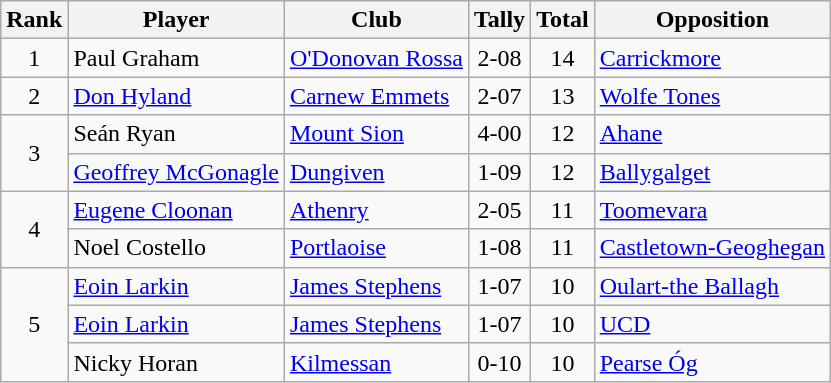<table class="wikitable">
<tr>
<th>Rank</th>
<th>Player</th>
<th>Club</th>
<th>Tally</th>
<th>Total</th>
<th>Opposition</th>
</tr>
<tr>
<td rowspan="1" style="text-align:center;">1</td>
<td>Paul Graham</td>
<td><a href='#'>O'Donovan Rossa</a></td>
<td align=center>2-08</td>
<td align=center>14</td>
<td><a href='#'>Carrickmore</a></td>
</tr>
<tr>
<td rowspan="1" style="text-align:center;">2</td>
<td><a href='#'>Don Hyland</a></td>
<td><a href='#'>Carnew Emmets</a></td>
<td align=center>2-07</td>
<td align=center>13</td>
<td><a href='#'>Wolfe Tones</a></td>
</tr>
<tr>
<td rowspan="2" style="text-align:center;">3</td>
<td>Seán Ryan</td>
<td><a href='#'>Mount Sion</a></td>
<td align=center>4-00</td>
<td align=center>12</td>
<td><a href='#'>Ahane</a></td>
</tr>
<tr>
<td><a href='#'>Geoffrey McGonagle</a></td>
<td><a href='#'>Dungiven</a></td>
<td align=center>1-09</td>
<td align=center>12</td>
<td><a href='#'>Ballygalget</a></td>
</tr>
<tr>
<td rowspan="2" style="text-align:center;">4</td>
<td><a href='#'>Eugene Cloonan</a></td>
<td><a href='#'>Athenry</a></td>
<td align=center>2-05</td>
<td align=center>11</td>
<td><a href='#'>Toomevara</a></td>
</tr>
<tr>
<td>Noel Costello</td>
<td><a href='#'>Portlaoise</a></td>
<td align=center>1-08</td>
<td align=center>11</td>
<td><a href='#'>Castletown-Geoghegan</a></td>
</tr>
<tr>
<td rowspan="3" style="text-align:center;">5</td>
<td><a href='#'>Eoin Larkin</a></td>
<td><a href='#'>James Stephens</a></td>
<td align=center>1-07</td>
<td align=center>10</td>
<td><a href='#'>Oulart-the Ballagh</a></td>
</tr>
<tr>
<td><a href='#'>Eoin Larkin</a></td>
<td><a href='#'>James Stephens</a></td>
<td align=center>1-07</td>
<td align=center>10</td>
<td><a href='#'>UCD</a></td>
</tr>
<tr>
<td>Nicky Horan</td>
<td><a href='#'>Kilmessan</a></td>
<td align=center>0-10</td>
<td align=center>10</td>
<td><a href='#'>Pearse Óg</a></td>
</tr>
</table>
